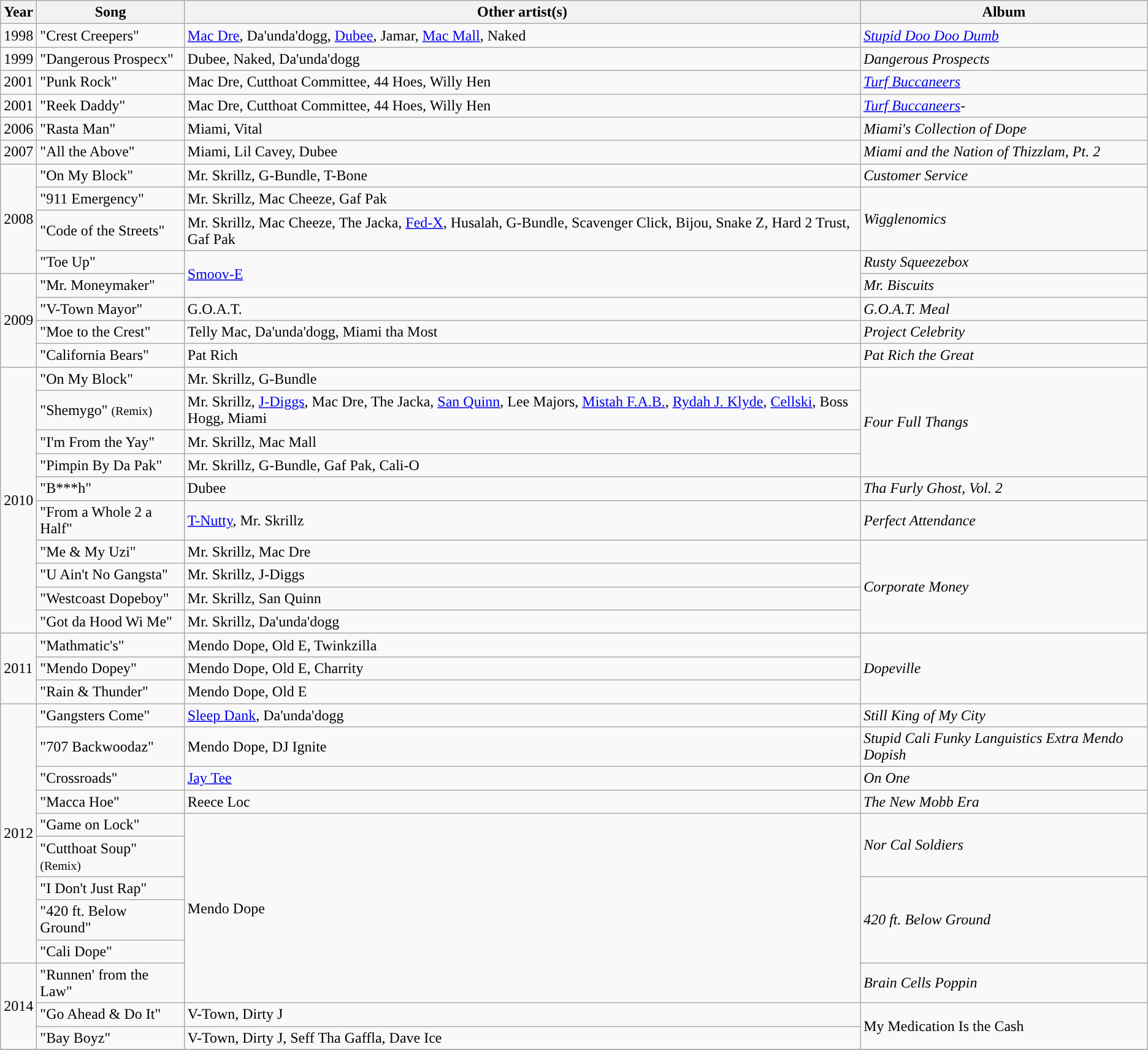<table class="wikitable">
<tr>
<th>Year</th>
<th>Song</th>
<th>Other artist(s)</th>
<th>Album</th>
</tr>
<tr>
<td rowspan="1">1998</td>
<td>"Crest Creepers"</td>
<td><a href='#'>Mac Dre</a>, Da'unda'dogg, <a href='#'>Dubee</a>, Jamar, <a href='#'>Mac Mall</a>, Naked</td>
<td><em><a href='#'>Stupid Doo Doo Dumb</a></em></td>
</tr>
<tr>
<td rowspan="1">1999</td>
<td>"Dangerous Prospecx"</td>
<td>Dubee, Naked, Da'unda'dogg</td>
<td><em>Dangerous Prospects</em></td>
</tr>
<tr>
<td rowspan="1">2001</td>
<td>"Punk Rock"</td>
<td>Mac Dre, Cutthoat Committee, 44 Hoes, Willy Hen</td>
<td><em><a href='#'>Turf Buccaneers</a></em></td>
</tr>
<tr>
<td rowspan="1">2001</td>
<td>"Reek Daddy"</td>
<td>Mac Dre, Cutthoat Committee, 44 Hoes, Willy Hen</td>
<td><em><a href='#'>Turf Buccaneers</a></em>-</td>
</tr>
<tr>
<td rowspan='1"'>2006</td>
<td>"Rasta Man"</td>
<td>Miami, Vital</td>
<td><em>Miami's Collection of Dope</em></td>
</tr>
<tr>
<td rowspan="1">2007</td>
<td>"All the Above"</td>
<td>Miami, Lil Cavey, Dubee</td>
<td><em>Miami and the Nation of Thizzlam, Pt. 2</em></td>
</tr>
<tr>
<td rowspan="4">2008</td>
<td>"On My Block"</td>
<td>Mr. Skrillz, G-Bundle, T-Bone</td>
<td><em>Customer Service</em></td>
</tr>
<tr>
<td>"911 Emergency"</td>
<td>Mr. Skrillz, Mac Cheeze, Gaf Pak</td>
<td rowspan="2"><em>Wigglenomics</em></td>
</tr>
<tr>
<td>"Code of the Streets"</td>
<td>Mr. Skrillz, Mac Cheeze, The Jacka, <a href='#'>Fed-X</a>, Husalah, G-Bundle, Scavenger Click, Bijou, Snake Z, Hard 2 Trust, Gaf Pak</td>
</tr>
<tr>
<td>"Toe Up"</td>
<td rowspan="2"><a href='#'>Smoov-E</a></td>
<td><em>Rusty Squeezebox</em></td>
</tr>
<tr>
<td rowspan="4">2009</td>
<td>"Mr. Moneymaker"</td>
<td><em>Mr. Biscuits</em></td>
</tr>
<tr>
<td>"V-Town Mayor"</td>
<td>G.O.A.T.</td>
<td><em>G.O.A.T. Meal</em></td>
</tr>
<tr>
<td>"Moe to the Crest"</td>
<td>Telly Mac, Da'unda'dogg, Miami tha Most</td>
<td><em>Project Celebrity</em></td>
</tr>
<tr>
<td>"California Bears"</td>
<td>Pat Rich</td>
<td><em>Pat Rich the Great</em></td>
</tr>
<tr>
<td rowspan="10">2010</td>
<td>"On My Block"</td>
<td>Mr. Skrillz, G-Bundle</td>
<td rowspan="4"><em>Four Full Thangs</em></td>
</tr>
<tr>
<td>"Shemygo" <small>(Remix)</small></td>
<td>Mr. Skrillz, <a href='#'>J-Diggs</a>, Mac Dre, The Jacka, <a href='#'>San Quinn</a>, Lee Majors, <a href='#'>Mistah F.A.B.</a>, <a href='#'>Rydah J. Klyde</a>, <a href='#'>Cellski</a>, Boss Hogg, Miami</td>
</tr>
<tr>
<td>"I'm From the Yay"</td>
<td>Mr. Skrillz, Mac Mall</td>
</tr>
<tr>
<td>"Pimpin By Da Pak"</td>
<td>Mr. Skrillz, G-Bundle, Gaf Pak, Cali-O</td>
</tr>
<tr>
<td>"B***h"</td>
<td>Dubee</td>
<td><em>Tha Furly Ghost, Vol. 2</em></td>
</tr>
<tr>
<td>"From a Whole 2 a Half"</td>
<td><a href='#'>T-Nutty</a>, Mr. Skrillz</td>
<td><em>Perfect Attendance</em></td>
</tr>
<tr>
<td>"Me & My Uzi"</td>
<td>Mr. Skrillz, Mac Dre</td>
<td rowspan="4"><em>Corporate Money</em></td>
</tr>
<tr>
<td>"U Ain't No Gangsta"</td>
<td>Mr. Skrillz, J-Diggs</td>
</tr>
<tr>
<td>"Westcoast Dopeboy"</td>
<td>Mr. Skrillz, San Quinn</td>
</tr>
<tr>
<td>"Got da Hood Wi Me"</td>
<td>Mr. Skrillz, Da'unda'dogg</td>
</tr>
<tr>
<td rowspan="3">2011</td>
<td>"Mathmatic's"</td>
<td>Mendo Dope, Old E, Twinkzilla</td>
<td rowspan="3"><em>Dopeville</em></td>
</tr>
<tr>
<td>"Mendo Dopey"</td>
<td>Mendo Dope, Old E, Charrity</td>
</tr>
<tr>
<td>"Rain & Thunder"</td>
<td>Mendo Dope, Old E</td>
</tr>
<tr>
<td rowspan="9">2012</td>
<td>"Gangsters Come"</td>
<td><a href='#'>Sleep Dank</a>, Da'unda'dogg</td>
<td><em>Still King of My City</em></td>
</tr>
<tr>
<td>"707 Backwoodaz"</td>
<td>Mendo Dope, DJ Ignite</td>
<td><em>Stupid Cali Funky Languistics Extra Mendo Dopish</em></td>
</tr>
<tr>
<td>"Crossroads"</td>
<td><a href='#'>Jay Tee</a></td>
<td><em>On One</em></td>
</tr>
<tr>
<td>"Macca Hoe"</td>
<td>Reece Loc</td>
<td><em>The New Mobb Era</em></td>
</tr>
<tr>
<td>"Game on Lock"</td>
<td rowspan="6">Mendo Dope</td>
<td rowspan="2"><em>Nor Cal Soldiers</em></td>
</tr>
<tr>
<td>"Cutthoat Soup" <small>(Remix)</small></td>
</tr>
<tr>
<td>"I Don't Just Rap"</td>
<td rowspan="3"><em>420 ft. Below Ground</em></td>
</tr>
<tr>
<td>"420 ft. Below Ground"</td>
</tr>
<tr>
<td>"Cali Dope"</td>
</tr>
<tr>
<td rowspan="3">2014</td>
<td>"Runnen' from the Law"</td>
<td><em>Brain Cells Poppin<strong></td>
</tr>
<tr>
<td>"Go Ahead & Do It"</td>
<td>V-Town, Dirty J</td>
<td rowspan="2"></em>My Medication Is the Cash<em></td>
</tr>
<tr>
<td>"Bay Boyz"</td>
<td>V-Town, Dirty J, Seff Tha Gaffla, Dave Ice</td>
</tr>
<tr>
</tr>
</table>
